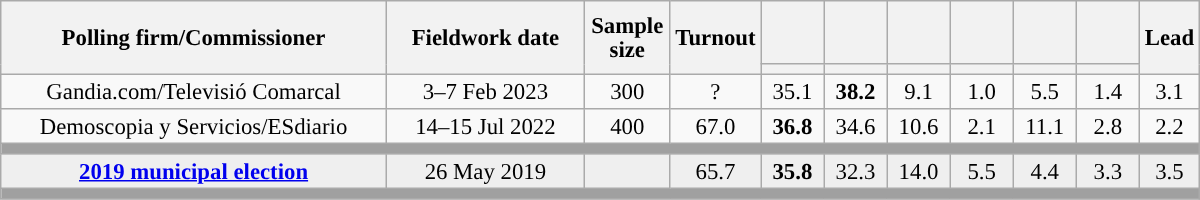<table class="wikitable collapsible collapsed" style="text-align:center; font-size:95%; line-height:16px;">
<tr style="height:42px;">
<th style="width:250px;" rowspan="2">Polling firm/Commissioner</th>
<th style="width:125px;" rowspan="2">Fieldwork date</th>
<th style="width:50px;" rowspan="2">Sample size</th>
<th style="width:45px;" rowspan="2">Turnout</th>
<th style="width:35px;"></th>
<th style="width:35px;"></th>
<th style="width:35px;"></th>
<th style="width:35px;"></th>
<th style="width:35px;"></th>
<th style="width:35px;"></th>
<th style="width:30px;" rowspan="2">Lead</th>
</tr>
<tr>
<th style="color:inherit;background:"></th>
<th style="color:inherit;background:"></th>
<th style="color:inherit;background:"></th>
<th style="color:inherit;background:"></th>
<th style="color:inherit;background:"></th>
<th style="color:inherit;background:"></th>
</tr>
<tr>
<td>Gandia.com/Televisió Comarcal</td>
<td>3–7 Feb 2023</td>
<td>300</td>
<td>?</td>
<td>35.1<br></td>
<td><strong>38.2</strong><br></td>
<td>9.1<br></td>
<td>1.0<br></td>
<td>5.5<br></td>
<td>1.4<br></td>
<td style="background:">3.1</td>
</tr>
<tr>
<td>Demoscopia y Servicios/ESdiario</td>
<td>14–15 Jul 2022</td>
<td>400</td>
<td>67.0</td>
<td><strong>36.8</strong><br></td>
<td>34.6<br></td>
<td>10.6<br></td>
<td>2.1<br></td>
<td>11.1<br></td>
<td>2.8<br></td>
<td style="background:">2.2</td>
</tr>
<tr>
<td colspan="11" style="background:#A0A0A0"></td>
</tr>
<tr style="background:#EFEFEF;">
<td><strong><a href='#'>2019 municipal election</a></strong></td>
<td>26 May 2019</td>
<td></td>
<td>65.7</td>
<td><strong>35.8</strong><br></td>
<td>32.3<br></td>
<td>14.0<br></td>
<td>5.5<br></td>
<td>4.4<br></td>
<td>3.3<br></td>
<td style="background:">3.5</td>
</tr>
<tr>
<td colspan="11" style="background:#A0A0A0"></td>
</tr>
</table>
